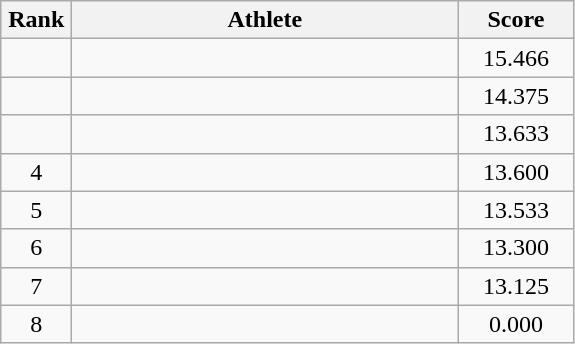<table class=wikitable style="text-align:center">
<tr>
<th width=40>Rank</th>
<th width=250>Athlete</th>
<th width=70>Score</th>
</tr>
<tr>
<td></td>
<td align=left></td>
<td>15.466</td>
</tr>
<tr>
<td></td>
<td align=left></td>
<td>14.375</td>
</tr>
<tr>
<td></td>
<td align=left></td>
<td>13.633</td>
</tr>
<tr>
<td>4</td>
<td align=left></td>
<td>13.600</td>
</tr>
<tr>
<td>5</td>
<td align=left></td>
<td>13.533</td>
</tr>
<tr>
<td>6</td>
<td align=left></td>
<td>13.300</td>
</tr>
<tr>
<td>7</td>
<td align=left></td>
<td>13.125</td>
</tr>
<tr>
<td>8</td>
<td align=left></td>
<td>0.000</td>
</tr>
</table>
